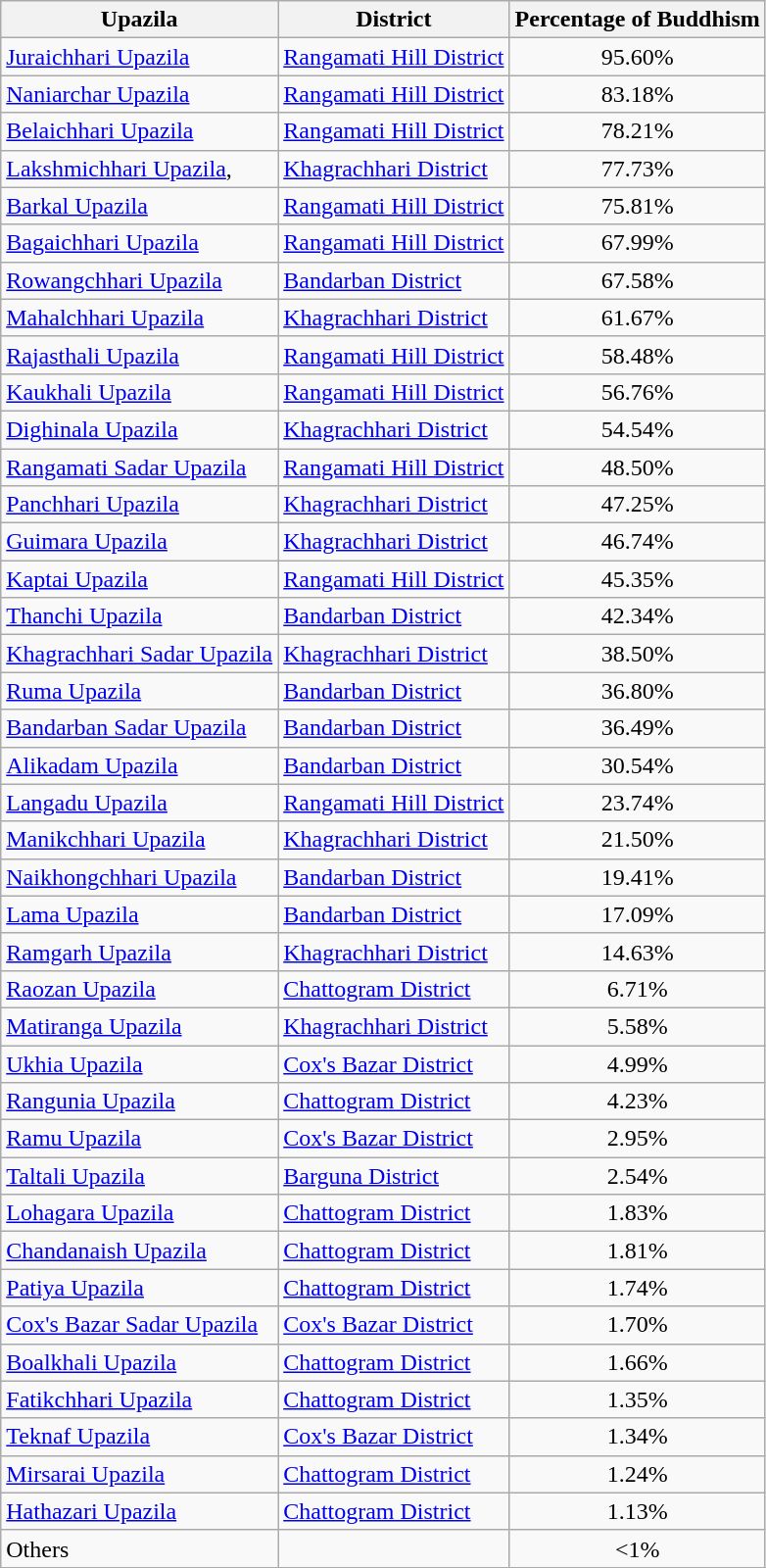<table class="wikitable sortable static-row-numbers static-row-header-text defaultleft col2right hover-highlight">
<tr>
<th>Upazila</th>
<th>District</th>
<th>Percentage of Buddhism</th>
</tr>
<tr>
<td><a href='#'>Juraichhari Upazila</a></td>
<td><a href='#'>Rangamati Hill District</a></td>
<td align=center>95.60%</td>
</tr>
<tr>
<td><a href='#'>Naniarchar Upazila</a></td>
<td><a href='#'>Rangamati Hill District</a></td>
<td align=center>83.18%</td>
</tr>
<tr>
<td><a href='#'>Belaichhari Upazila</a></td>
<td><a href='#'>Rangamati Hill District</a></td>
<td align=center>78.21%</td>
</tr>
<tr>
<td><a href='#'>Lakshmichhari Upazila</a>,</td>
<td><a href='#'>Khagrachhari District</a></td>
<td align=center>77.73%</td>
</tr>
<tr>
<td><a href='#'>Barkal Upazila</a></td>
<td><a href='#'>Rangamati Hill District</a></td>
<td align=center>75.81%</td>
</tr>
<tr>
<td><a href='#'>Bagaichhari Upazila</a></td>
<td><a href='#'>Rangamati Hill District</a></td>
<td align=center>67.99%</td>
</tr>
<tr>
<td><a href='#'>Rowangchhari Upazila</a></td>
<td><a href='#'>Bandarban District</a></td>
<td align=center>67.58%</td>
</tr>
<tr>
<td><a href='#'>Mahalchhari Upazila</a></td>
<td><a href='#'>Khagrachhari District</a></td>
<td align=center>61.67%</td>
</tr>
<tr>
<td><a href='#'>Rajasthali Upazila</a></td>
<td><a href='#'>Rangamati Hill District</a></td>
<td align=center>58.48%</td>
</tr>
<tr>
<td><a href='#'>Kaukhali Upazila</a></td>
<td><a href='#'>Rangamati Hill District</a></td>
<td align=center>56.76%</td>
</tr>
<tr>
<td><a href='#'>Dighinala Upazila</a></td>
<td><a href='#'>Khagrachhari District</a></td>
<td align=center>54.54%</td>
</tr>
<tr>
<td><a href='#'>Rangamati Sadar Upazila</a></td>
<td><a href='#'>Rangamati Hill District</a></td>
<td align=center>48.50%</td>
</tr>
<tr>
<td><a href='#'>Panchhari Upazila</a></td>
<td><a href='#'>Khagrachhari District</a></td>
<td align=center>47.25%</td>
</tr>
<tr>
<td><a href='#'>Guimara Upazila</a></td>
<td><a href='#'>Khagrachhari District</a></td>
<td align=center>46.74%</td>
</tr>
<tr>
<td><a href='#'>Kaptai Upazila</a></td>
<td><a href='#'>Rangamati Hill District</a></td>
<td align=center>45.35%</td>
</tr>
<tr>
<td><a href='#'>Thanchi Upazila</a></td>
<td><a href='#'>Bandarban District</a></td>
<td align=center>42.34%</td>
</tr>
<tr>
<td><a href='#'>Khagrachhari Sadar Upazila</a></td>
<td><a href='#'>Khagrachhari District</a></td>
<td align=center>38.50%</td>
</tr>
<tr>
<td><a href='#'>Ruma Upazila</a></td>
<td><a href='#'>Bandarban District</a></td>
<td align=center>36.80%</td>
</tr>
<tr>
<td><a href='#'>Bandarban Sadar Upazila</a></td>
<td><a href='#'>Bandarban District</a></td>
<td align=center>36.49%</td>
</tr>
<tr>
<td><a href='#'>Alikadam Upazila</a></td>
<td><a href='#'>Bandarban District</a></td>
<td align=center>30.54%</td>
</tr>
<tr>
<td><a href='#'>Langadu Upazila</a></td>
<td><a href='#'>Rangamati Hill District</a></td>
<td align='center'>23.74%</td>
</tr>
<tr>
<td><a href='#'>Manikchhari Upazila</a></td>
<td><a href='#'>Khagrachhari District</a></td>
<td align=center>21.50%</td>
</tr>
<tr>
<td><a href='#'>Naikhongchhari Upazila</a></td>
<td><a href='#'>Bandarban District</a></td>
<td align=center>19.41%</td>
</tr>
<tr>
<td><a href='#'>Lama Upazila</a></td>
<td><a href='#'>Bandarban District</a></td>
<td align=center>17.09%</td>
</tr>
<tr>
<td><a href='#'>Ramgarh Upazila</a></td>
<td><a href='#'>Khagrachhari District</a></td>
<td align=center>14.63%</td>
</tr>
<tr>
<td><a href='#'>Raozan Upazila</a></td>
<td><a href='#'>Chattogram District</a></td>
<td align=center>6.71%</td>
</tr>
<tr>
<td><a href='#'>Matiranga Upazila</a></td>
<td><a href='#'>Khagrachhari District</a></td>
<td align='center'>5.58%</td>
</tr>
<tr>
<td><a href='#'>Ukhia Upazila</a></td>
<td><a href='#'>Cox's Bazar District</a></td>
<td align='center'>4.99%</td>
</tr>
<tr>
<td><a href='#'>Rangunia Upazila</a></td>
<td><a href='#'>Chattogram District</a></td>
<td align=center>4.23%</td>
</tr>
<tr>
<td><a href='#'>Ramu Upazila</a></td>
<td><a href='#'>Cox's Bazar District</a></td>
<td align='center'>2.95%</td>
</tr>
<tr>
<td><a href='#'>Taltali Upazila</a></td>
<td><a href='#'>Barguna District</a></td>
<td align='center'>2.54%</td>
</tr>
<tr>
<td><a href='#'>Lohagara Upazila</a></td>
<td><a href='#'>Chattogram District</a></td>
<td align=center>1.83%</td>
</tr>
<tr>
<td><a href='#'>Chandanaish Upazila</a></td>
<td><a href='#'>Chattogram District</a></td>
<td align=center>1.81%</td>
</tr>
<tr>
<td><a href='#'>Patiya Upazila</a></td>
<td><a href='#'>Chattogram District</a></td>
<td align=center>1.74%</td>
</tr>
<tr>
<td><a href='#'>Cox's Bazar Sadar Upazila</a></td>
<td><a href='#'>Cox's Bazar District</a></td>
<td align='center'>1.70%</td>
</tr>
<tr>
<td><a href='#'>Boalkhali Upazila</a></td>
<td><a href='#'>Chattogram District</a></td>
<td align=center>1.66%</td>
</tr>
<tr>
<td><a href='#'>Fatikchhari Upazila</a></td>
<td><a href='#'>Chattogram District</a></td>
<td align=center>1.35%</td>
</tr>
<tr>
<td><a href='#'>Teknaf Upazila</a></td>
<td><a href='#'>Cox's Bazar District</a></td>
<td align='center'>1.34%</td>
</tr>
<tr>
<td><a href='#'>Mirsarai Upazila</a></td>
<td><a href='#'>Chattogram District</a></td>
<td align=center>1.24%</td>
</tr>
<tr>
<td><a href='#'>Hathazari Upazila</a></td>
<td><a href='#'>Chattogram District</a></td>
<td align=center>1.13%</td>
</tr>
<tr>
<td>Others</td>
<td></td>
<td align=center><1%</td>
</tr>
<tr>
</tr>
</table>
